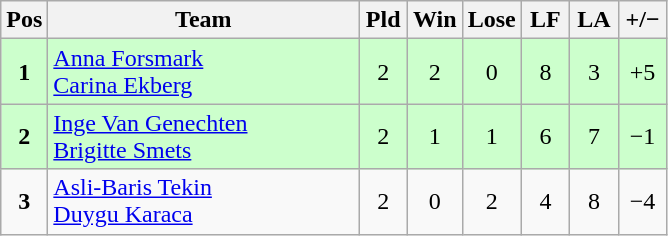<table class="wikitable" style="font-size: 100%">
<tr>
<th width=20>Pos</th>
<th width=200>Team</th>
<th width=25>Pld</th>
<th width=25>Win</th>
<th width=25>Lose</th>
<th width=25>LF</th>
<th width=25>LA</th>
<th width=25>+/−</th>
</tr>
<tr align=center style="background: #ccffcc;">
<td><strong>1</strong></td>
<td align="left"> <a href='#'>Anna Forsmark</a><br> <a href='#'>Carina Ekberg</a></td>
<td>2</td>
<td>2</td>
<td>0</td>
<td>8</td>
<td>3</td>
<td>+5</td>
</tr>
<tr align=center style="background: #ccffcc;">
<td><strong>2</strong></td>
<td align="left"> <a href='#'>Inge Van Genechten</a><br> <a href='#'>Brigitte Smets</a></td>
<td>2</td>
<td>1</td>
<td>1</td>
<td>6</td>
<td>7</td>
<td>−1</td>
</tr>
<tr align=center>
<td><strong>3</strong></td>
<td align="left"> <a href='#'>Asli-Baris Tekin</a><br> <a href='#'>Duygu Karaca</a></td>
<td>2</td>
<td>0</td>
<td>2</td>
<td>4</td>
<td>8</td>
<td>−4</td>
</tr>
</table>
